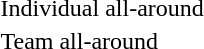<table>
<tr>
<td>Individual all-around</td>
<td></td>
<td></td>
<td></td>
</tr>
<tr>
<td>Team all-around</td>
<td></td>
<td></td>
<td></td>
</tr>
</table>
